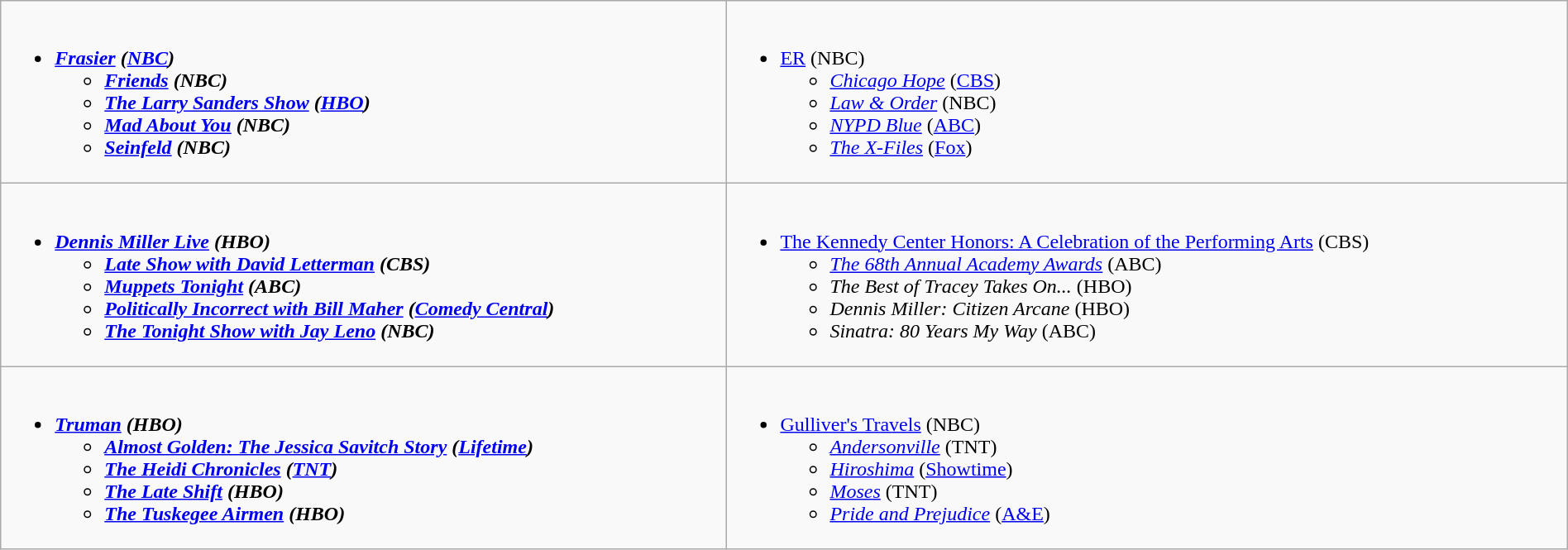<table class="wikitable" width="100%">
<tr>
<td style="vertical-align:top;"><br><ul><li><strong><em><a href='#'>Frasier</a><em> (<a href='#'>NBC</a>)<strong><ul><li></em><a href='#'>Friends</a><em> (NBC)</li><li></em><a href='#'>The Larry Sanders Show</a><em> (<a href='#'>HBO</a>)</li><li></em><a href='#'>Mad About You</a><em> (NBC)</li><li></em><a href='#'>Seinfeld</a><em> (NBC)</li></ul></li></ul></td>
<td style="vertical-align:top;"><br><ul><li></em></strong><a href='#'>ER</a></em> (NBC)</strong><ul><li><em><a href='#'>Chicago Hope</a></em> (<a href='#'>CBS</a>)</li><li><em><a href='#'>Law & Order</a></em> (NBC)</li><li><em><a href='#'>NYPD Blue</a></em> (<a href='#'>ABC</a>)</li><li><em><a href='#'>The X-Files</a></em> (<a href='#'>Fox</a>)</li></ul></li></ul></td>
</tr>
<tr>
<td style="vertical-align:top;"><br><ul><li><strong><em><a href='#'>Dennis Miller Live</a><em> (HBO)<strong><ul><li></em><a href='#'>Late Show with David Letterman</a><em> (CBS)</li><li></em><a href='#'>Muppets Tonight</a><em> (ABC)</li><li></em><a href='#'>Politically Incorrect with Bill Maher</a><em> (<a href='#'>Comedy Central</a>)</li><li></em><a href='#'>The Tonight Show with Jay Leno</a><em> (NBC)</li></ul></li></ul></td>
<td style="vertical-align:top;"><br><ul><li></em></strong><a href='#'>The Kennedy Center Honors: A Celebration of the Performing Arts</a></em> (CBS)</strong><ul><li><em><a href='#'>The 68th Annual Academy Awards</a></em> (ABC)</li><li><em>The Best of Tracey Takes On...</em> (HBO)</li><li><em>Dennis Miller: Citizen Arcane</em> (HBO)</li><li><em>Sinatra: 80 Years My Way</em> (ABC)</li></ul></li></ul></td>
</tr>
<tr>
<td style="vertical-align:top;"><br><ul><li><strong><em><a href='#'>Truman</a><em> (HBO)<strong><ul><li></em><a href='#'>Almost Golden: The Jessica Savitch Story</a><em> (<a href='#'>Lifetime</a>)</li><li></em><a href='#'>The Heidi Chronicles</a><em> (<a href='#'>TNT</a>)</li><li></em><a href='#'>The Late Shift</a><em> (HBO)</li><li></em><a href='#'>The Tuskegee Airmen</a><em> (HBO)</li></ul></li></ul></td>
<td style="vertical-align:top;"><br><ul><li></em></strong><a href='#'>Gulliver's Travels</a></em> (NBC)</strong><ul><li><em><a href='#'>Andersonville</a></em> (TNT)</li><li><em><a href='#'>Hiroshima</a></em> (<a href='#'>Showtime</a>)</li><li><em><a href='#'>Moses</a></em> (TNT)</li><li><em><a href='#'>Pride and Prejudice</a></em> (<a href='#'>A&E</a>)</li></ul></li></ul></td>
</tr>
</table>
